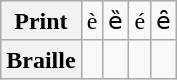<table class="wikitable" style="text-align:center">
<tr>
<th>Print</th>
<td>è</td>
<td>ȅ</td>
<td>é</td>
<td>ȇ</td>
</tr>
<tr>
<th><strong>Braille</strong></th>
<td></td>
<td></td>
<td></td>
<td></td>
</tr>
</table>
